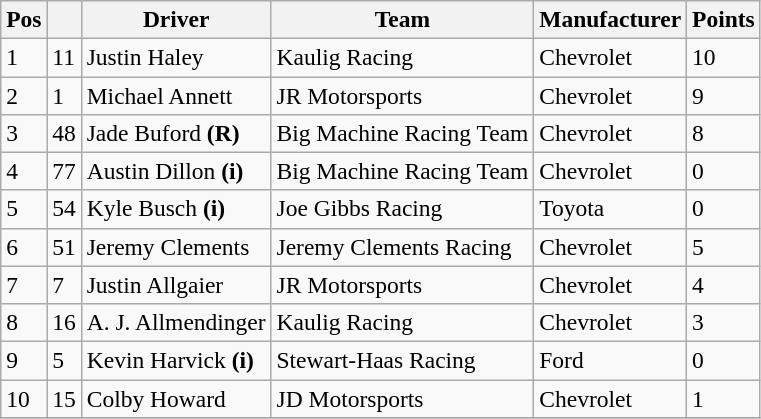<table class="wikitable" style="font-size:98%">
<tr>
<th>Pos</th>
<th></th>
<th>Driver</th>
<th>Team</th>
<th>Manufacturer</th>
<th>Points</th>
</tr>
<tr>
<td>1</td>
<td>11</td>
<td>Justin Haley</td>
<td>Kaulig Racing</td>
<td>Chevrolet</td>
<td>10</td>
</tr>
<tr>
<td>2</td>
<td>1</td>
<td>Michael Annett</td>
<td>JR Motorsports</td>
<td>Chevrolet</td>
<td>9</td>
</tr>
<tr>
<td>3</td>
<td>48</td>
<td>Jade Buford <strong>(R)</strong></td>
<td>Big Machine Racing Team</td>
<td>Chevrolet</td>
<td>8</td>
</tr>
<tr>
<td>4</td>
<td>77</td>
<td>Austin Dillon <strong>(i)</strong></td>
<td>Big Machine Racing Team</td>
<td>Chevrolet</td>
<td>0</td>
</tr>
<tr>
<td>5</td>
<td>54</td>
<td>Kyle Busch <strong>(i)</strong></td>
<td>Joe Gibbs Racing</td>
<td>Toyota</td>
<td>0</td>
</tr>
<tr>
<td>6</td>
<td>51</td>
<td>Jeremy Clements</td>
<td>Jeremy Clements Racing</td>
<td>Chevrolet</td>
<td>5</td>
</tr>
<tr>
<td>7</td>
<td>7</td>
<td>Justin Allgaier</td>
<td>JR Motorsports</td>
<td>Chevrolet</td>
<td>4</td>
</tr>
<tr>
<td>8</td>
<td>16</td>
<td>A. J. Allmendinger</td>
<td>Kaulig Racing</td>
<td>Chevrolet</td>
<td>3</td>
</tr>
<tr>
<td>9</td>
<td>5</td>
<td>Kevin Harvick <strong>(i)</strong></td>
<td>Stewart-Haas Racing</td>
<td>Ford</td>
<td>0</td>
</tr>
<tr>
<td>10</td>
<td>15</td>
<td>Colby Howard</td>
<td>JD Motorsports</td>
<td>Chevrolet</td>
<td>1</td>
</tr>
<tr>
</tr>
</table>
